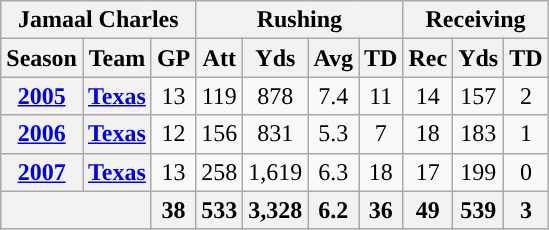<table class="wikitable" style="text-align:center;">
<tr>
<th colspan="3">Jamaal Charles</th>
<th colspan="4">Rushing</th>
<th colspan="3">Receiving</th>
</tr>
<tr>
<th>Season</th>
<th>Team</th>
<th>GP</th>
<th>Att</th>
<th>Yds</th>
<th>Avg</th>
<th>TD</th>
<th>Rec</th>
<th>Yds</th>
<th>TD</th>
</tr>
<tr>
<th><a href='#'>2005</a></th>
<th><a href='#'>Texas</a></th>
<td>13</td>
<td>119</td>
<td>878</td>
<td>7.4</td>
<td>11</td>
<td>14</td>
<td>157</td>
<td>2</td>
</tr>
<tr>
<th><a href='#'>2006</a></th>
<th><a href='#'>Texas</a></th>
<td>12</td>
<td>156</td>
<td>831</td>
<td>5.3</td>
<td>7</td>
<td>18</td>
<td>183</td>
<td>1</td>
</tr>
<tr>
<th><a href='#'>2007</a></th>
<th><a href='#'>Texas</a></th>
<td>13</td>
<td>258</td>
<td>1,619</td>
<td>6.3</td>
<td>18</td>
<td>17</td>
<td>199</td>
<td>0</td>
</tr>
<tr>
<th colspan="2"></th>
<th>38</th>
<th>533</th>
<th>3,328</th>
<th>6.2</th>
<th>36</th>
<th>49</th>
<th>539</th>
<th>3</th>
</tr>
</table>
